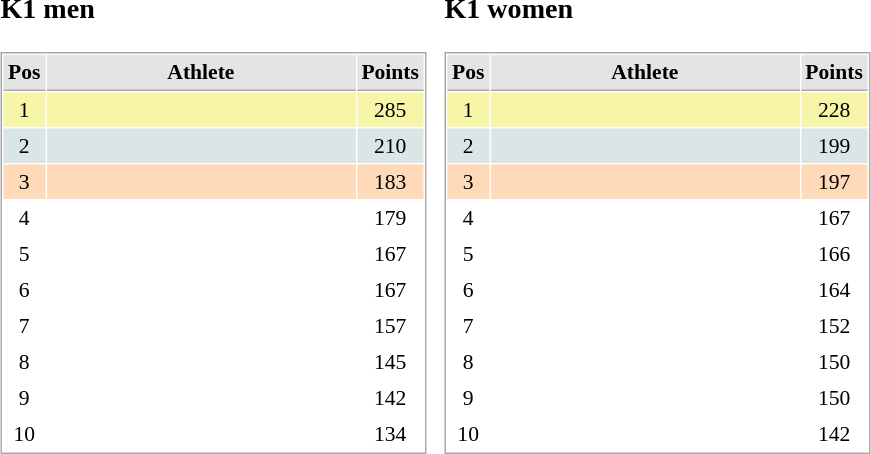<table border="0" cellspacing="10">
<tr>
<td><br><h3>K1 men</h3><table cellspacing="1" cellpadding="3" style="border:1px solid #AAAAAA;font-size:90%">
<tr bgcolor="#E4E4E4">
<th style="border-bottom:1px solid #AAAAAA" width=10>Pos</th>
<th style="border-bottom:1px solid #AAAAAA" width=200>Athlete</th>
<th style="border-bottom:1px solid #AAAAAA" width=20>Points</th>
</tr>
<tr align="center"  bgcolor="#F7F6A8">
<td>1</td>
<td align="left"></td>
<td>285</td>
</tr>
<tr align="center"  bgcolor="#DCE5E5">
<td>2</td>
<td align="left"></td>
<td>210</td>
</tr>
<tr align="center" bgcolor="#FFDAB9">
<td>3</td>
<td align="left"></td>
<td>183</td>
</tr>
<tr align="center">
<td>4</td>
<td align="left"></td>
<td>179</td>
</tr>
<tr align="center">
<td>5</td>
<td align="left"></td>
<td>167</td>
</tr>
<tr align="center">
<td>6</td>
<td align="left"></td>
<td>167</td>
</tr>
<tr align="center">
<td>7</td>
<td align="left"></td>
<td>157</td>
</tr>
<tr align="center">
<td>8</td>
<td align="left"></td>
<td>145</td>
</tr>
<tr align="center">
<td>9</td>
<td align="left"></td>
<td>142</td>
</tr>
<tr align="center">
<td>10</td>
<td align="left"></td>
<td>134</td>
</tr>
</table>
</td>
<td><br><h3>K1 women</h3><table cellspacing="1" cellpadding="3" style="border:1px solid #AAAAAA;font-size:90%">
<tr bgcolor="#E4E4E4">
<th style="border-bottom:1px solid #AAAAAA" width=10>Pos</th>
<th style="border-bottom:1px solid #AAAAAA" width=200>Athlete</th>
<th style="border-bottom:1px solid #AAAAAA" width=20>Points</th>
</tr>
<tr align="center"  bgcolor="#F7F6A8">
<td>1</td>
<td align="left"></td>
<td>228</td>
</tr>
<tr align="center"  bgcolor="#DCE5E5">
<td>2</td>
<td align="left"></td>
<td>199</td>
</tr>
<tr align="center" bgcolor="#FFDAB9">
<td>3</td>
<td align="left"></td>
<td>197</td>
</tr>
<tr align="center">
<td>4</td>
<td align="left"></td>
<td>167</td>
</tr>
<tr align="center">
<td>5</td>
<td align="left"></td>
<td>166</td>
</tr>
<tr align="center">
<td>6</td>
<td align="left"></td>
<td>164</td>
</tr>
<tr align="center">
<td>7</td>
<td align="left"></td>
<td>152</td>
</tr>
<tr align="center">
<td>8</td>
<td align="left"></td>
<td>150</td>
</tr>
<tr align="center">
<td>9</td>
<td align="left"></td>
<td>150</td>
</tr>
<tr align="center">
<td>10</td>
<td align="left"></td>
<td>142</td>
</tr>
</table>
</td>
</tr>
</table>
